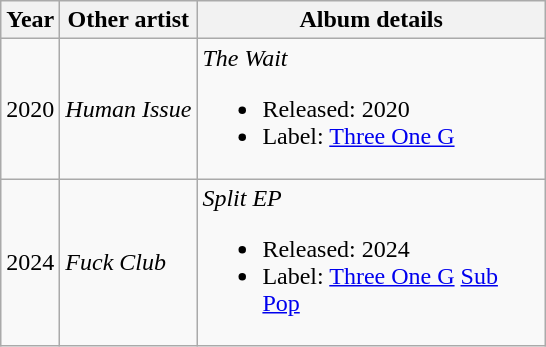<table class="wikitable">
<tr>
<th>Year</th>
<th><strong>Other artist</strong></th>
<th width="225">Album details</th>
</tr>
<tr>
<td>2020</td>
<td><em>Human Issue </em></td>
<td><em>The Wait</em><br><ul><li>Released: 2020</li><li>Label: <a href='#'>Three One G</a></li></ul></td>
</tr>
<tr>
<td>2024</td>
<td><em>Fuck Club</em></td>
<td><em>Split EP</em><br><ul><li>Released: 2024</li><li>Label: <a href='#'>Three One G</a> <a href='#'>Sub Pop</a></li></ul></td>
</tr>
</table>
